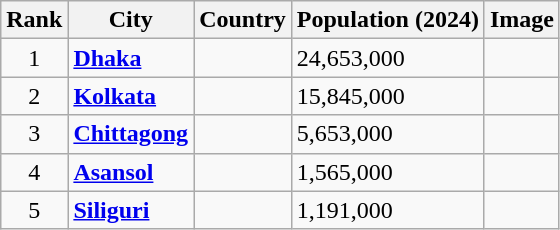<table class="sortable wikitable">
<tr>
<th>Rank</th>
<th>City</th>
<th>Country</th>
<th data-sort-type="numeric">Population (2024)</th>
<th>Image</th>
</tr>
<tr>
<td align="center">1</td>
<td><strong><a href='#'>Dhaka</a></strong></td>
<td></td>
<td data-sort-value="1">24,653,000</td>
<td></td>
</tr>
<tr>
<td align="center">2</td>
<td><strong><a href='#'>Kolkata</a></strong></td>
<td></td>
<td data-sort-value="2">15,845,000</td>
<td></td>
</tr>
<tr>
<td align="center">3</td>
<td><strong><a href='#'>Chittagong</a></strong></td>
<td></td>
<td data-sort-value="3">5,653,000</td>
<td></td>
</tr>
<tr>
<td align="center">4</td>
<td><strong><a href='#'>Asansol</a></strong></td>
<td></td>
<td data-sort-value="4">1,565,000</td>
<td></td>
</tr>
<tr>
<td align="center">5</td>
<td><strong><a href='#'>Siliguri</a></strong></td>
<td></td>
<td data-sort-value="5">1,191,000</td>
<td></td>
</tr>
</table>
